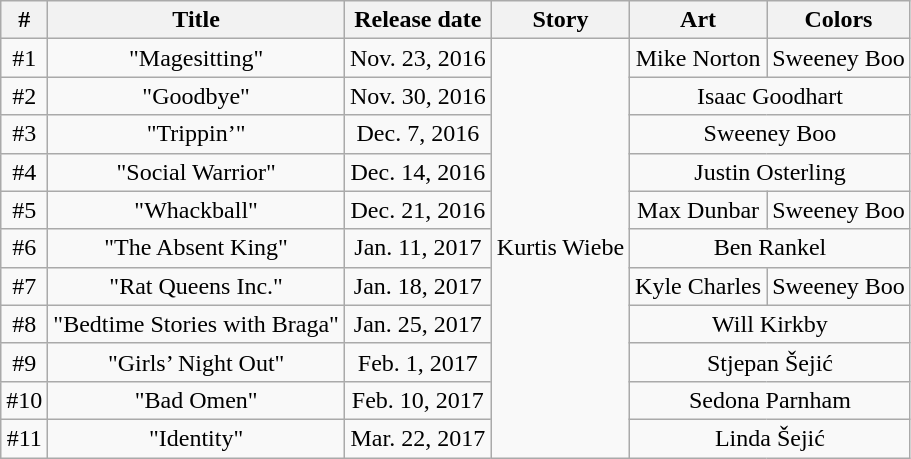<table class="wikitable" style="text-align: center">
<tr>
<th>#</th>
<th>Title</th>
<th>Release date</th>
<th>Story</th>
<th>Art</th>
<th>Colors</th>
</tr>
<tr>
<td>#1</td>
<td>"Magesitting"</td>
<td>Nov. 23, 2016</td>
<td rowspan=11>Kurtis Wiebe</td>
<td>Mike Norton</td>
<td>Sweeney Boo</td>
</tr>
<tr>
<td>#2</td>
<td>"Goodbye"</td>
<td>Nov. 30, 2016</td>
<td colspan=2>Isaac Goodhart</td>
</tr>
<tr>
<td>#3</td>
<td>"Trippin’"</td>
<td>Dec. 7, 2016</td>
<td colspan=2>Sweeney Boo</td>
</tr>
<tr>
<td>#4</td>
<td>"Social Warrior"</td>
<td>Dec. 14, 2016</td>
<td colspan=2>Justin Osterling</td>
</tr>
<tr>
<td>#5</td>
<td>"Whackball"</td>
<td>Dec. 21, 2016</td>
<td>Max Dunbar</td>
<td>Sweeney Boo</td>
</tr>
<tr>
<td>#6</td>
<td>"The Absent King"</td>
<td>Jan. 11, 2017</td>
<td colspan=2>Ben Rankel</td>
</tr>
<tr>
<td>#7</td>
<td>"Rat Queens Inc."</td>
<td>Jan. 18, 2017</td>
<td>Kyle Charles</td>
<td>Sweeney Boo</td>
</tr>
<tr>
<td>#8</td>
<td>"Bedtime Stories with Braga"</td>
<td>Jan. 25, 2017</td>
<td colspan=2>Will Kirkby</td>
</tr>
<tr>
<td>#9</td>
<td>"Girls’ Night Out"</td>
<td>Feb. 1, 2017</td>
<td colspan=2>Stjepan Šejić</td>
</tr>
<tr>
<td>#10</td>
<td>"Bad Omen"</td>
<td>Feb. 10, 2017</td>
<td colspan=2>Sedona Parnham</td>
</tr>
<tr>
<td>#11</td>
<td>"Identity"</td>
<td>Mar. 22, 2017</td>
<td colspan=2>Linda Šejić</td>
</tr>
</table>
